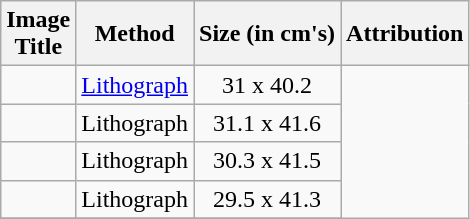<table class="wikitable sortable" style="text-align: center">
<tr>
<th>Image<br>Title</th>
<th>Method</th>
<th>Size (in cm's)</th>
<th>Attribution</th>
</tr>
<tr>
<td></td>
<td><a href='#'>Lithograph</a></td>
<td>31 x 40.2</td>
</tr>
<tr>
<td></td>
<td>Lithograph</td>
<td>31.1 x 41.6</td>
</tr>
<tr>
<td></td>
<td>Lithograph</td>
<td>30.3 x 41.5</td>
</tr>
<tr>
<td></td>
<td>Lithograph</td>
<td>29.5 x 41.3</td>
</tr>
<tr>
</tr>
</table>
